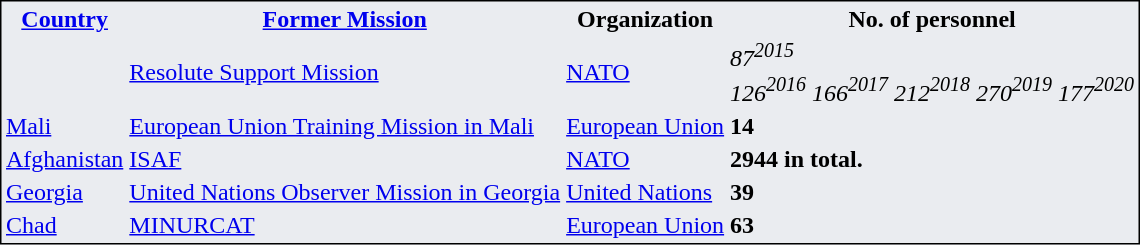<table style="border:1px solid black; background:#EAECF0; font-size:100%;">
<tr>
<th><a href='#'>Country</a></th>
<th><a href='#'>Former Mission</a></th>
<th>Organization</th>
<th>No. of personnel</th>
</tr>
<tr>
<td></td>
<td><a href='#'>Resolute Support Mission</a></td>
<td><a href='#'>NATO</a></td>
<td><em>87<sup>2015</sup></em><br><em>126<sup>2016</sup></em>
<em>166<sup>2017</sup></em>
<em>212<sup>2018</sup></em>
<em>270<sup>2019</sup></em>
<em>177<sup>2020</sup></em></td>
</tr>
<tr>
<td> <a href='#'>Mali</a></td>
<td><a href='#'>European Union Training Mission in Mali</a></td>
<td><a href='#'>European Union</a></td>
<td><strong>14</strong></td>
</tr>
<tr>
<td> <a href='#'>Afghanistan</a></td>
<td><a href='#'>ISAF</a></td>
<td><a href='#'>NATO</a></td>
<td><strong>2944 in total.</strong></td>
</tr>
<tr>
<td> <a href='#'>Georgia</a></td>
<td><a href='#'>United Nations Observer Mission in Georgia</a></td>
<td><a href='#'>United Nations</a></td>
<td><strong>39</strong></td>
</tr>
<tr>
<td> <a href='#'>Chad</a></td>
<td><a href='#'>MINURCAT</a></td>
<td><a href='#'>European Union</a></td>
<td><strong>63</strong></td>
</tr>
</table>
